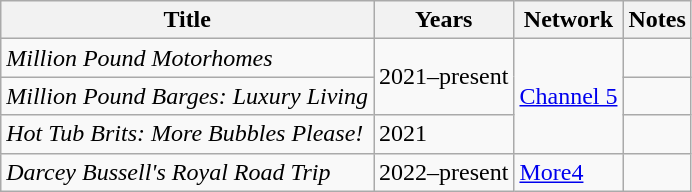<table class="wikitable sortable">
<tr>
<th>Title</th>
<th>Years</th>
<th>Network</th>
<th>Notes</th>
</tr>
<tr>
<td><em>Million Pound Motorhomes</em></td>
<td rowspan="2">2021–present</td>
<td rowspan="3"><a href='#'>Channel 5</a></td>
<td></td>
</tr>
<tr>
<td><em>Million Pound Barges: Luxury Living</em></td>
<td></td>
</tr>
<tr>
<td><em>Hot Tub Brits: More Bubbles Please!</em></td>
<td>2021</td>
<td></td>
</tr>
<tr>
<td><em>Darcey Bussell's Royal Road Trip</em></td>
<td>2022–present</td>
<td><a href='#'>More4</a></td>
<td></td>
</tr>
</table>
